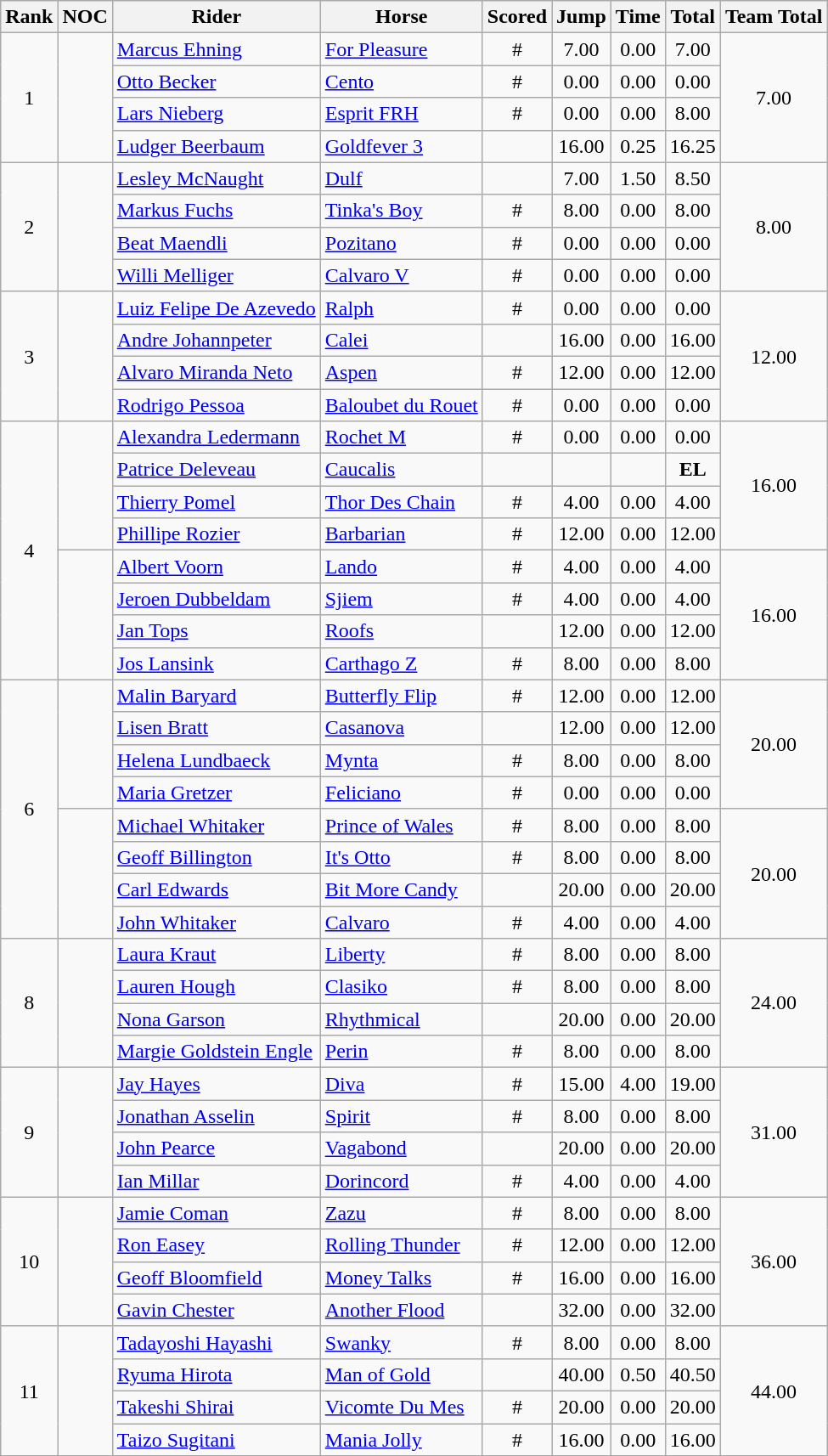<table class="wikitable" style="text-align:center;">
<tr>
<th rowspan=1>Rank</th>
<th rowspan=1>NOC</th>
<th rowspan=1>Rider</th>
<th rowspan=1>Horse</th>
<th rowspan=1>Scored</th>
<th rowspan=1>Jump</th>
<th rowspan=1>Time</th>
<th rowspan=1>Total</th>
<th rowspan=1>Team Total</th>
</tr>
<tr>
<td rowspan=4 valign=middle>1</td>
<td rowspan=4 align=middle></td>
<td align="left"><a href='#'>Marcus Ehning</a></td>
<td align="left"><a href='#'>For Pleasure</a></td>
<td>#</td>
<td>7.00</td>
<td>0.00</td>
<td>7.00</td>
<td rowspan=4>7.00</td>
</tr>
<tr>
<td align="left"><a href='#'>Otto Becker</a></td>
<td align="left"><a href='#'>Cento</a></td>
<td>#</td>
<td>0.00</td>
<td>0.00</td>
<td>0.00</td>
</tr>
<tr>
<td align="left"><a href='#'>Lars Nieberg</a></td>
<td align="left"><a href='#'>Esprit FRH</a></td>
<td>#</td>
<td>0.00</td>
<td>0.00</td>
<td>8.00</td>
</tr>
<tr>
<td align="left"><a href='#'>Ludger Beerbaum</a></td>
<td align="left"><a href='#'>Goldfever 3</a></td>
<td></td>
<td>16.00</td>
<td>0.25</td>
<td>16.25</td>
</tr>
<tr>
<td rowspan=4 valign=middle>2</td>
<td rowspan=4 align=middle></td>
<td align="left"><a href='#'>Lesley McNaught</a></td>
<td align="left"><a href='#'>Dulf</a></td>
<td></td>
<td>7.00</td>
<td>1.50</td>
<td>8.50</td>
<td rowspan=4>8.00</td>
</tr>
<tr>
<td align="left"><a href='#'>Markus Fuchs</a></td>
<td align="left"><a href='#'>Tinka's Boy</a></td>
<td>#</td>
<td>8.00</td>
<td>0.00</td>
<td>8.00</td>
</tr>
<tr>
<td align="left"><a href='#'>Beat Maendli</a></td>
<td align="left"><a href='#'>Pozitano</a></td>
<td>#</td>
<td>0.00</td>
<td>0.00</td>
<td>0.00</td>
</tr>
<tr>
<td align="left"><a href='#'>Willi Melliger</a></td>
<td align="left"><a href='#'>Calvaro V</a></td>
<td>#</td>
<td>0.00</td>
<td>0.00</td>
<td>0.00</td>
</tr>
<tr>
<td rowspan=4 valign=middle>3</td>
<td rowspan=4 align=middle></td>
<td align="left"><a href='#'>Luiz Felipe De Azevedo</a></td>
<td align="left"><a href='#'>Ralph</a></td>
<td>#</td>
<td>0.00</td>
<td>0.00</td>
<td>0.00</td>
<td rowspan=4>12.00</td>
</tr>
<tr>
<td align="left"><a href='#'>Andre Johannpeter</a></td>
<td align="left"><a href='#'>Calei</a></td>
<td></td>
<td>16.00</td>
<td>0.00</td>
<td>16.00</td>
</tr>
<tr>
<td align="left"><a href='#'>Alvaro Miranda Neto</a></td>
<td align="left"><a href='#'>Aspen</a></td>
<td>#</td>
<td>12.00</td>
<td>0.00</td>
<td>12.00</td>
</tr>
<tr>
<td align="left"><a href='#'>Rodrigo Pessoa</a></td>
<td align="left"><a href='#'>Baloubet du Rouet</a></td>
<td>#</td>
<td>0.00</td>
<td>0.00</td>
<td>0.00</td>
</tr>
<tr>
<td rowspan=8 valign=middle>4</td>
<td rowspan=4 align=middle></td>
<td align="left"><a href='#'>Alexandra Ledermann</a></td>
<td align="left"><a href='#'>Rochet M</a></td>
<td>#</td>
<td>0.00</td>
<td>0.00</td>
<td>0.00</td>
<td rowspan=4>16.00</td>
</tr>
<tr>
<td align="left"><a href='#'>Patrice Deleveau</a></td>
<td align="left"><a href='#'>Caucalis</a></td>
<td></td>
<td></td>
<td></td>
<td><strong>EL</strong></td>
</tr>
<tr>
<td align="left"><a href='#'>Thierry Pomel</a></td>
<td align="left"><a href='#'>Thor Des Chain</a></td>
<td>#</td>
<td>4.00</td>
<td>0.00</td>
<td>4.00</td>
</tr>
<tr>
<td align="left"><a href='#'>Phillipe Rozier</a></td>
<td align="left"><a href='#'>Barbarian</a></td>
<td>#</td>
<td>12.00</td>
<td>0.00</td>
<td>12.00</td>
</tr>
<tr>
<td rowspan=4 align=middle></td>
<td align="left"><a href='#'>Albert Voorn</a></td>
<td align="left"><a href='#'>Lando</a></td>
<td>#</td>
<td>4.00</td>
<td>0.00</td>
<td>4.00</td>
<td rowspan=4>16.00</td>
</tr>
<tr>
<td align="left"><a href='#'>Jeroen Dubbeldam</a></td>
<td align="left"><a href='#'>Sjiem</a></td>
<td>#</td>
<td>4.00</td>
<td>0.00</td>
<td>4.00</td>
</tr>
<tr>
<td align="left"><a href='#'>Jan Tops</a></td>
<td align="left"><a href='#'>Roofs</a></td>
<td></td>
<td>12.00</td>
<td>0.00</td>
<td>12.00</td>
</tr>
<tr>
<td align="left"><a href='#'>Jos Lansink</a></td>
<td align="left"><a href='#'>Carthago Z</a></td>
<td>#</td>
<td>8.00</td>
<td>0.00</td>
<td>8.00</td>
</tr>
<tr>
<td rowspan=8 valign=middle>6</td>
<td rowspan=4 align=middle></td>
<td align="left"><a href='#'>Malin Baryard</a></td>
<td align="left"><a href='#'>Butterfly Flip</a></td>
<td>#</td>
<td>12.00</td>
<td>0.00</td>
<td>12.00</td>
<td rowspan=4>20.00</td>
</tr>
<tr>
<td align="left"><a href='#'>Lisen Bratt</a></td>
<td align="left"><a href='#'>Casanova</a></td>
<td></td>
<td>12.00</td>
<td>0.00</td>
<td>12.00</td>
</tr>
<tr>
<td align="left"><a href='#'>Helena Lundbaeck</a></td>
<td align="left"><a href='#'>Mynta</a></td>
<td>#</td>
<td>8.00</td>
<td>0.00</td>
<td>8.00</td>
</tr>
<tr>
<td align="left"><a href='#'>Maria Gretzer</a></td>
<td align="left"><a href='#'>Feliciano</a></td>
<td>#</td>
<td>0.00</td>
<td>0.00</td>
<td>0.00</td>
</tr>
<tr>
<td rowspan=4 align=middle></td>
<td align="left"><a href='#'>Michael Whitaker</a></td>
<td align="left"><a href='#'>Prince of Wales</a></td>
<td>#</td>
<td>8.00</td>
<td>0.00</td>
<td>8.00</td>
<td rowspan=4>20.00</td>
</tr>
<tr>
<td align="left"><a href='#'>Geoff Billington</a></td>
<td align="left"><a href='#'>It's Otto</a></td>
<td>#</td>
<td>8.00</td>
<td>0.00</td>
<td>8.00</td>
</tr>
<tr>
<td align="left"><a href='#'>Carl Edwards</a></td>
<td align="left"><a href='#'>Bit More Candy</a></td>
<td></td>
<td>20.00</td>
<td>0.00</td>
<td>20.00</td>
</tr>
<tr>
<td align="left"><a href='#'>John Whitaker</a></td>
<td align="left"><a href='#'>Calvaro</a></td>
<td>#</td>
<td>4.00</td>
<td>0.00</td>
<td>4.00</td>
</tr>
<tr>
<td rowspan=4 valign=middle>8</td>
<td rowspan=4 align=middle></td>
<td align="left"><a href='#'>Laura Kraut</a></td>
<td align="left"><a href='#'>Liberty</a></td>
<td>#</td>
<td>8.00</td>
<td>0.00</td>
<td>8.00</td>
<td rowspan=4>24.00</td>
</tr>
<tr>
<td align="left"><a href='#'>Lauren Hough</a></td>
<td align="left"><a href='#'>Clasiko</a></td>
<td>#</td>
<td>8.00</td>
<td>0.00</td>
<td>8.00</td>
</tr>
<tr>
<td align="left"><a href='#'>Nona Garson</a></td>
<td align="left"><a href='#'>Rhythmical</a></td>
<td></td>
<td>20.00</td>
<td>0.00</td>
<td>20.00</td>
</tr>
<tr>
<td align="left"><a href='#'>Margie Goldstein Engle</a></td>
<td align="left"><a href='#'>Perin</a></td>
<td>#</td>
<td>8.00</td>
<td>0.00</td>
<td>8.00</td>
</tr>
<tr>
<td rowspan=4 valign=middle>9</td>
<td rowspan=4 align=middle></td>
<td align="left"><a href='#'>Jay Hayes</a></td>
<td align="left"><a href='#'>Diva</a></td>
<td>#</td>
<td>15.00</td>
<td>4.00</td>
<td>19.00</td>
<td rowspan=4>31.00</td>
</tr>
<tr>
<td align="left"><a href='#'>Jonathan Asselin</a></td>
<td align="left"><a href='#'>Spirit</a></td>
<td>#</td>
<td>8.00</td>
<td>0.00</td>
<td>8.00</td>
</tr>
<tr>
<td align="left"><a href='#'>John Pearce</a></td>
<td align="left"><a href='#'>Vagabond</a></td>
<td></td>
<td>20.00</td>
<td>0.00</td>
<td>20.00</td>
</tr>
<tr>
<td align="left"><a href='#'>Ian Millar</a></td>
<td align="left"><a href='#'>Dorincord</a></td>
<td>#</td>
<td>4.00</td>
<td>0.00</td>
<td>4.00</td>
</tr>
<tr>
<td rowspan=4 valign=middle>10</td>
<td rowspan=4 align=middle></td>
<td align="left"><a href='#'>Jamie Coman</a></td>
<td align="left"><a href='#'>Zazu</a></td>
<td>#</td>
<td>8.00</td>
<td>0.00</td>
<td>8.00</td>
<td rowspan=4>36.00</td>
</tr>
<tr>
<td align="left"><a href='#'>Ron Easey</a></td>
<td align="left"><a href='#'>Rolling Thunder</a></td>
<td>#</td>
<td>12.00</td>
<td>0.00</td>
<td>12.00</td>
</tr>
<tr>
<td align="left"><a href='#'>Geoff Bloomfield</a></td>
<td align="left"><a href='#'>Money Talks</a></td>
<td>#</td>
<td>16.00</td>
<td>0.00</td>
<td>16.00</td>
</tr>
<tr>
<td align="left"><a href='#'>Gavin Chester</a></td>
<td align="left"><a href='#'>Another Flood</a></td>
<td></td>
<td>32.00</td>
<td>0.00</td>
<td>32.00</td>
</tr>
<tr>
<td rowspan=4 valign=middle>11</td>
<td rowspan=4 align=middle></td>
<td align="left"><a href='#'>Tadayoshi Hayashi</a></td>
<td align="left"><a href='#'>Swanky</a></td>
<td>#</td>
<td>8.00</td>
<td>0.00</td>
<td>8.00</td>
<td rowspan=4>44.00</td>
</tr>
<tr>
<td align="left"><a href='#'>Ryuma Hirota</a></td>
<td align="left"><a href='#'>Man of Gold</a></td>
<td></td>
<td>40.00</td>
<td>0.50</td>
<td>40.50</td>
</tr>
<tr>
<td align="left"><a href='#'>Takeshi Shirai</a></td>
<td align="left"><a href='#'>Vicomte Du Mes</a></td>
<td>#</td>
<td>20.00</td>
<td>0.00</td>
<td>20.00</td>
</tr>
<tr>
<td align="left"><a href='#'>Taizo Sugitani</a></td>
<td align="left"><a href='#'>Mania Jolly</a></td>
<td>#</td>
<td>16.00</td>
<td>0.00</td>
<td>16.00</td>
</tr>
</table>
